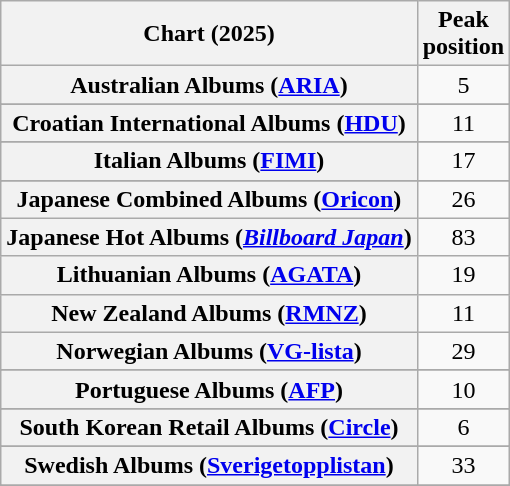<table class="wikitable sortable plainrowheaders" style="text-align:center">
<tr>
<th scope="col">Chart (2025)</th>
<th scope="col">Peak<br>position</th>
</tr>
<tr>
<th scope="row">Australian Albums (<a href='#'>ARIA</a>)</th>
<td>5</td>
</tr>
<tr>
</tr>
<tr>
</tr>
<tr>
</tr>
<tr>
</tr>
<tr>
<th scope="row">Croatian International Albums (<a href='#'>HDU</a>)</th>
<td>11</td>
</tr>
<tr>
</tr>
<tr>
</tr>
<tr>
</tr>
<tr>
</tr>
<tr>
</tr>
<tr>
</tr>
<tr>
<th scope="row">Italian Albums (<a href='#'>FIMI</a>)</th>
<td>17</td>
</tr>
<tr>
</tr>
<tr>
<th scope="row">Japanese Combined Albums (<a href='#'>Oricon</a>)</th>
<td>26</td>
</tr>
<tr>
<th scope="row">Japanese Hot Albums (<em><a href='#'>Billboard Japan</a></em>)</th>
<td>83</td>
</tr>
<tr>
<th scope="row">Lithuanian Albums (<a href='#'>AGATA</a>)</th>
<td>19</td>
</tr>
<tr>
<th scope="row">New Zealand Albums (<a href='#'>RMNZ</a>)</th>
<td>11</td>
</tr>
<tr>
<th scope="row">Norwegian Albums (<a href='#'>VG-lista</a>)</th>
<td>29</td>
</tr>
<tr>
</tr>
<tr>
<th scope="row">Portuguese Albums (<a href='#'>AFP</a>)</th>
<td>10</td>
</tr>
<tr>
</tr>
<tr>
<th scope="row">South Korean Retail Albums (<a href='#'>Circle</a>)</th>
<td>6</td>
</tr>
<tr>
</tr>
<tr>
<th scope="row">Swedish Albums (<a href='#'>Sverigetopplistan</a>)</th>
<td>33</td>
</tr>
<tr>
</tr>
<tr>
</tr>
<tr>
</tr>
</table>
